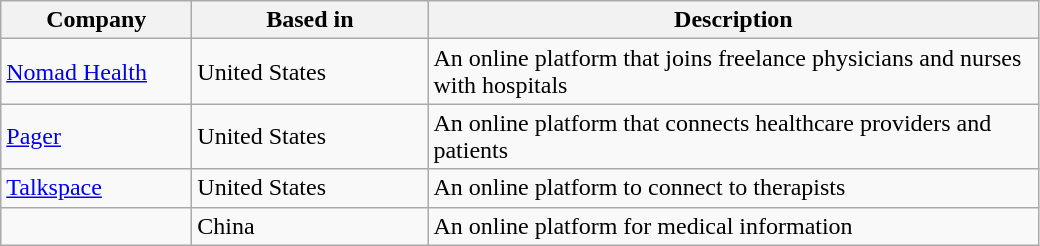<table class="wikitable sortable">
<tr>
<th scope="col" style="width: 120px;">Company</th>
<th scope="col" style="width: 150px;">Based in</th>
<th scope="col" style="width: 400px;" class=unsortable>Description</th>
</tr>
<tr>
<td style="white-space: nowrap;"><a href='#'>Nomad Health</a></td>
<td style="white-space: nowrap;">United States</td>
<td>An online platform that joins freelance physicians and nurses with hospitals</td>
</tr>
<tr>
<td><a href='#'>Pager</a></td>
<td>United States</td>
<td>An online platform that connects healthcare providers and patients</td>
</tr>
<tr>
<td><a href='#'>Talkspace</a></td>
<td>United States</td>
<td>An online platform to connect to therapists</td>
</tr>
<tr>
<td></td>
<td>China</td>
<td>An online platform for medical information</td>
</tr>
</table>
